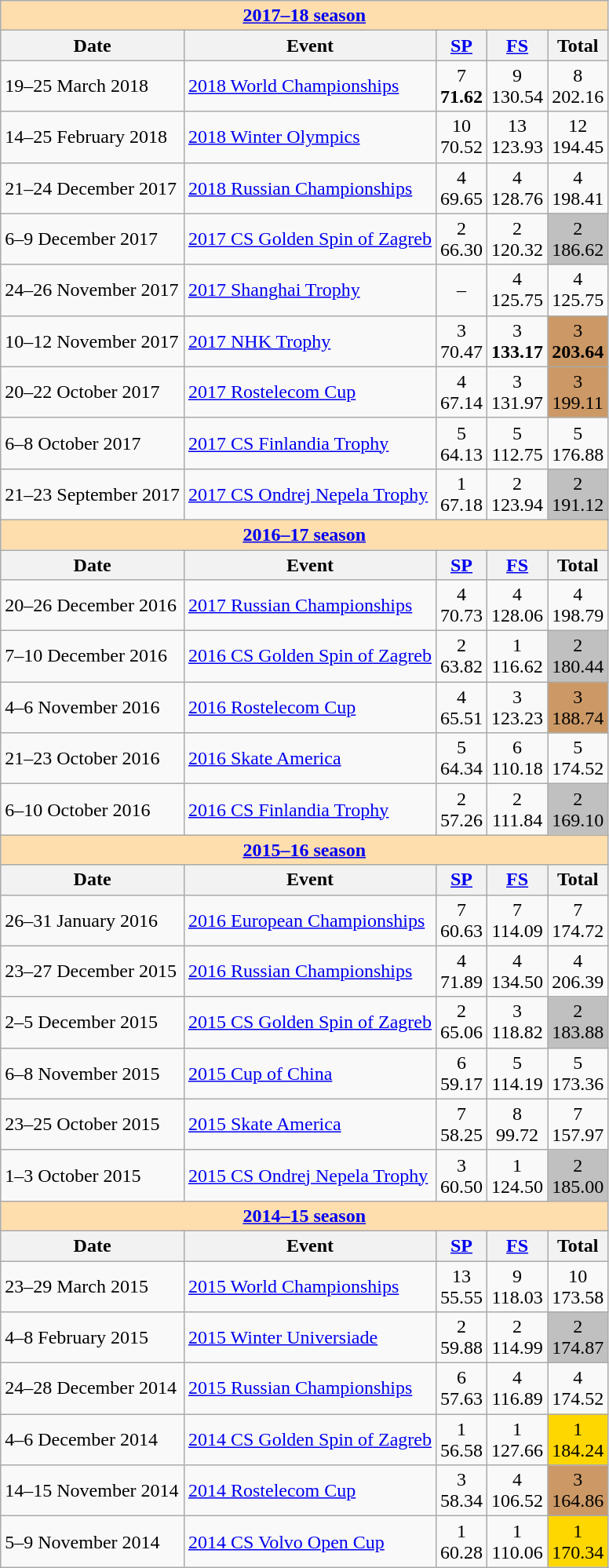<table class="wikitable">
<tr>
<td style="background-color: #ffdead;" colspan=5 align=center><a href='#'><strong>2017–18 season</strong></a></td>
</tr>
<tr>
<th>Date</th>
<th>Event</th>
<th><a href='#'>SP</a></th>
<th><a href='#'>FS</a></th>
<th>Total</th>
</tr>
<tr>
<td>19–25 March 2018</td>
<td><a href='#'>2018 World Championships</a></td>
<td align=center>7 <br> <strong>71.62</strong></td>
<td align=center>9 <br> 130.54</td>
<td align=center>8 <br> 202.16</td>
</tr>
<tr>
<td>14–25 February 2018</td>
<td><a href='#'>2018 Winter Olympics</a></td>
<td align=center>10 <br> 70.52</td>
<td align=center>13 <br> 123.93</td>
<td align=center>12 <br> 194.45</td>
</tr>
<tr>
<td>21–24 December 2017</td>
<td><a href='#'>2018 Russian Championships</a></td>
<td align=center>4 <br> 69.65</td>
<td align=center>4 <br> 128.76</td>
<td align=center>4 <br> 198.41</td>
</tr>
<tr>
<td>6–9 December 2017</td>
<td><a href='#'>2017 CS Golden Spin of Zagreb</a></td>
<td align=center>2 <br> 66.30</td>
<td align=center>2 <br> 120.32</td>
<td align=center bgcolor=silver>2 <br> 186.62</td>
</tr>
<tr>
<td>24–26 November 2017</td>
<td><a href='#'>2017 Shanghai Trophy</a></td>
<td align=center>–</td>
<td align=center>4 <br> 125.75</td>
<td align=center>4 <br> 125.75</td>
</tr>
<tr>
<td>10–12 November 2017</td>
<td><a href='#'>2017 NHK Trophy</a></td>
<td align=center>3 <br> 70.47</td>
<td align=center>3 <br> <strong>133.17</strong></td>
<td align=center bgcolor=cc9966>3 <br> <strong>203.64</strong></td>
</tr>
<tr>
<td>20–22 October 2017</td>
<td><a href='#'>2017 Rostelecom Cup</a></td>
<td align=center>4 <br> 67.14</td>
<td align=center>3 <br> 131.97</td>
<td align=center bgcolor=cc9966>3 <br> 199.11</td>
</tr>
<tr>
<td>6–8 October 2017</td>
<td><a href='#'>2017 CS Finlandia Trophy</a></td>
<td align=center>5 <br> 64.13</td>
<td align=center>5 <br> 112.75</td>
<td align=center>5 <br> 176.88</td>
</tr>
<tr>
<td>21–23 September 2017</td>
<td><a href='#'>2017 CS Ondrej Nepela Trophy</a></td>
<td align=center>1 <br> 67.18</td>
<td align=center>2 <br> 123.94</td>
<td align=center bgcolor=silver>2 <br> 191.12</td>
</tr>
<tr>
<td style="background-color: #ffdead;" colspan=5 align=center><a href='#'><strong>2016–17 season</strong></a></td>
</tr>
<tr>
<th>Date</th>
<th>Event</th>
<th><a href='#'>SP</a></th>
<th><a href='#'>FS</a></th>
<th>Total</th>
</tr>
<tr>
<td>20–26 December 2016</td>
<td><a href='#'>2017 Russian Championships</a></td>
<td align=center>4 <br> 70.73</td>
<td align=center>4 <br> 128.06</td>
<td align=center>4 <br> 198.79</td>
</tr>
<tr>
<td>7–10 December 2016</td>
<td><a href='#'>2016 CS Golden Spin of Zagreb</a></td>
<td align=center>2 <br> 63.82</td>
<td align=center>1 <br> 116.62</td>
<td align=center bgcolor=silver>2 <br> 180.44</td>
</tr>
<tr>
<td>4–6 November 2016</td>
<td><a href='#'>2016 Rostelecom Cup</a></td>
<td align=center>4 <br> 65.51</td>
<td align=center>3 <br> 123.23</td>
<td align=center bgcolor=cc9966>3 <br> 188.74</td>
</tr>
<tr>
<td>21–23 October 2016</td>
<td><a href='#'>2016 Skate America</a></td>
<td align=center>5 <br> 64.34</td>
<td align=center>6 <br> 110.18</td>
<td align=center>5 <br> 174.52</td>
</tr>
<tr>
<td>6–10 October 2016</td>
<td><a href='#'>2016 CS Finlandia Trophy</a></td>
<td align=center>2 <br> 57.26</td>
<td align=center>2 <br> 111.84</td>
<td align=center bgcolor=silver>2 <br> 169.10</td>
</tr>
<tr>
<td style="background-color: #ffdead;" colspan=5 align=center><a href='#'><strong>2015–16 season</strong></a></td>
</tr>
<tr>
<th>Date</th>
<th>Event</th>
<th><a href='#'>SP</a></th>
<th><a href='#'>FS</a></th>
<th>Total</th>
</tr>
<tr>
<td>26–31 January 2016</td>
<td><a href='#'>2016 European Championships</a></td>
<td align=center>7 <br> 60.63</td>
<td align=center>7 <br> 114.09</td>
<td align=center>7 <br> 174.72</td>
</tr>
<tr>
<td>23–27 December 2015</td>
<td><a href='#'>2016 Russian Championships</a></td>
<td align=center>4 <br> 71.89</td>
<td align=center>4 <br> 134.50</td>
<td align=center>4 <br> 206.39</td>
</tr>
<tr>
<td>2–5 December 2015</td>
<td><a href='#'>2015 CS Golden Spin of Zagreb</a></td>
<td align=center>2 <br> 65.06</td>
<td align=center>3 <br> 118.82</td>
<td align=center bgcolor=silver>2 <br> 183.88</td>
</tr>
<tr>
<td>6–8 November 2015</td>
<td><a href='#'>2015 Cup of China</a></td>
<td align=center>6 <br> 59.17</td>
<td align=center>5 <br> 114.19</td>
<td align=center>5 <br> 173.36</td>
</tr>
<tr>
<td>23–25 October 2015</td>
<td><a href='#'>2015 Skate America</a></td>
<td align=center>7 <br> 58.25</td>
<td align=center>8 <br> 99.72</td>
<td align=center>7 <br> 157.97</td>
</tr>
<tr>
<td>1–3 October 2015</td>
<td><a href='#'>2015 CS Ondrej Nepela Trophy</a></td>
<td align=center>3 <br> 60.50</td>
<td align=center>1 <br> 124.50</td>
<td align=center bgcolor=silver>2 <br> 185.00</td>
</tr>
<tr>
<td style="background-color: #ffdead;" colspan=5 align=center><a href='#'><strong>2014–15 season</strong></a></td>
</tr>
<tr>
<th>Date</th>
<th>Event</th>
<th><a href='#'>SP</a></th>
<th><a href='#'>FS</a></th>
<th>Total</th>
</tr>
<tr>
<td>23–29 March 2015</td>
<td><a href='#'>2015 World Championships</a></td>
<td align=center>13 <br> 55.55</td>
<td align=center>9 <br> 118.03</td>
<td align=center>10 <br> 173.58</td>
</tr>
<tr>
<td>4–8 February 2015</td>
<td><a href='#'>2015 Winter Universiade</a></td>
<td align=center>2 <br> 59.88</td>
<td align=center>2 <br> 114.99</td>
<td align=center bgcolor=silver>2 <br> 174.87</td>
</tr>
<tr>
<td>24–28 December 2014</td>
<td><a href='#'>2015 Russian Championships</a></td>
<td align=center>6 <br> 57.63</td>
<td align=center>4 <br> 116.89</td>
<td align=center>4 <br> 174.52</td>
</tr>
<tr>
<td>4–6 December 2014</td>
<td><a href='#'>2014 CS Golden Spin of Zagreb</a></td>
<td align=center>1 <br> 56.58</td>
<td align=center>1 <br> 127.66</td>
<td align=center bgcolor=gold>1 <br> 184.24</td>
</tr>
<tr>
<td>14–15 November 2014</td>
<td><a href='#'>2014 Rostelecom Cup</a></td>
<td align=center>3 <br> 58.34</td>
<td align=center>4 <br> 106.52</td>
<td align=center bgcolor=cc9966>3 <br> 164.86</td>
</tr>
<tr>
<td>5–9 November 2014</td>
<td><a href='#'>2014 CS Volvo Open Cup</a></td>
<td align=center>1 <br> 60.28</td>
<td align=center>1 <br> 110.06</td>
<td align=center bgcolor=gold>1 <br> 170.34</td>
</tr>
</table>
